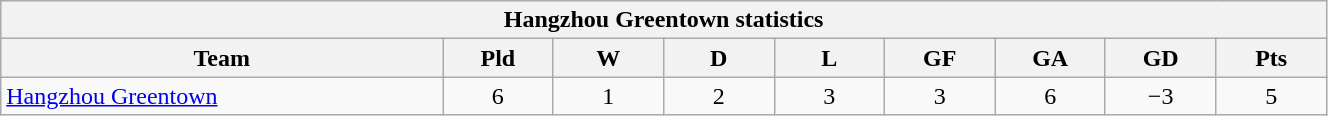<table width=70% class="wikitable" style="text-align:">
<tr>
<th colspan=9>Hangzhou Greentown statistics</th>
</tr>
<tr>
<th width=20%>Team</th>
<th width=5%>Pld</th>
<th width=5%>W</th>
<th width=5%>D</th>
<th width=5%>L</th>
<th width=5%>GF</th>
<th width=5%>GA</th>
<th width=5%>GD</th>
<th width=5%>Pts</th>
</tr>
<tr align=center>
<td align=left> <a href='#'>Hangzhou Greentown</a></td>
<td>6</td>
<td>1</td>
<td>2</td>
<td>3</td>
<td>3</td>
<td>6</td>
<td>−3</td>
<td>5</td>
</tr>
</table>
